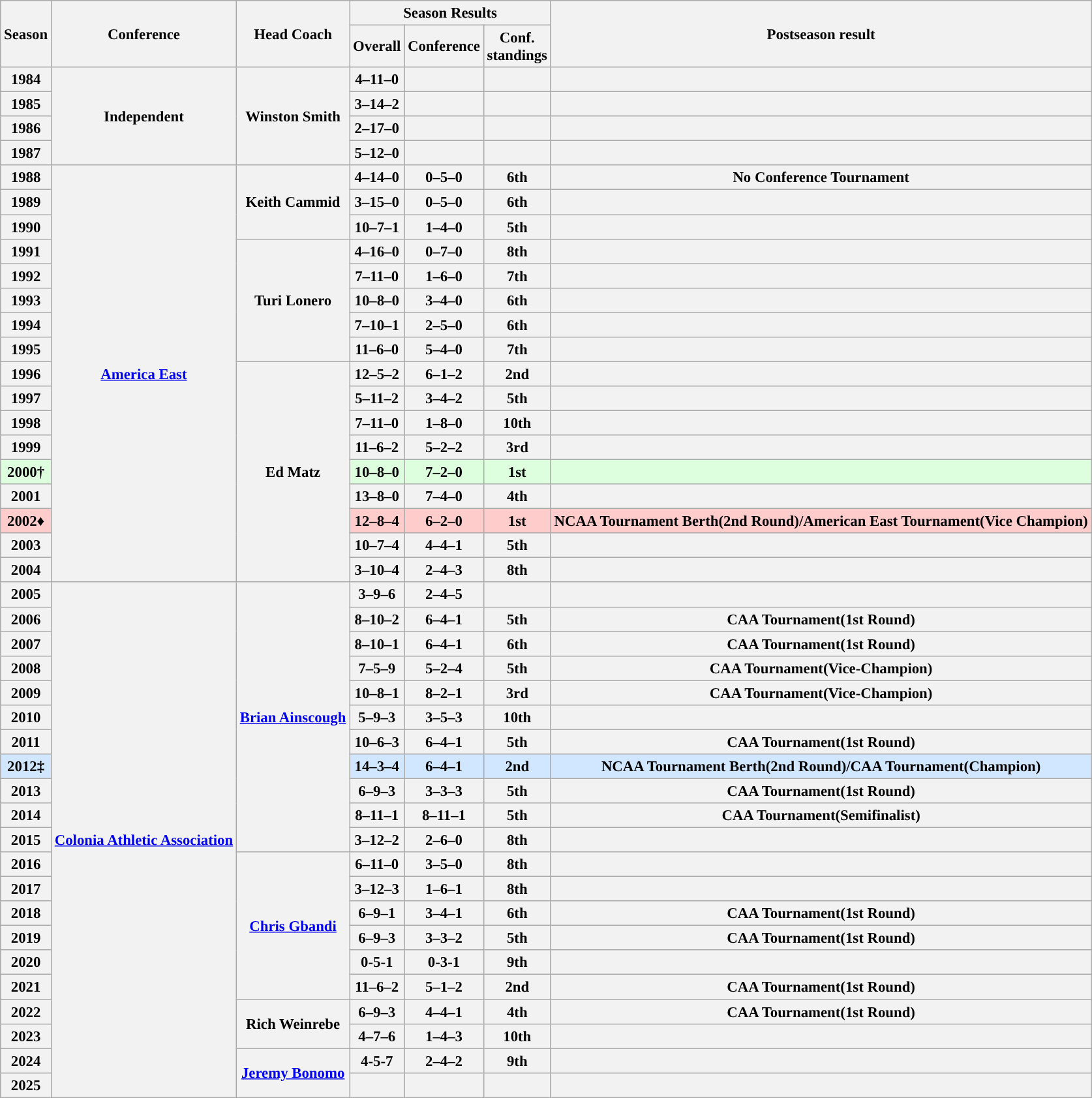<table class="wikitable" style="font-size: 95%; text-align:center;">
<tr>
<th rowspan="2">Season</th>
<th rowspan="2">Conference</th>
<th rowspan="2">Head Coach</th>
<th colspan="3">Season Results</th>
<th rowspan="2">Postseason result</th>
</tr>
<tr>
<th>Overall</th>
<th>Conference</th>
<th>Conf.<br>standings</th>
</tr>
<tr>
<th>1984</th>
<th rowspan="4">Independent</th>
<th rowspan="4">Winston Smith</th>
<th>4–11–0</th>
<th></th>
<th></th>
<th></th>
</tr>
<tr>
<th>1985</th>
<th>3–14–2</th>
<th></th>
<th></th>
<th></th>
</tr>
<tr>
<th>1986</th>
<th>2–17–0</th>
<th></th>
<th></th>
<th></th>
</tr>
<tr>
<th>1987</th>
<th>5–12–0</th>
<th></th>
<th></th>
<th></th>
</tr>
<tr>
<th>1988</th>
<th rowspan="17"><a href='#'>America East</a></th>
<th rowspan="3">Keith Cammid</th>
<th>4–14–0</th>
<th>0–5–0</th>
<th>6th</th>
<th>No Conference Tournament</th>
</tr>
<tr>
<th>1989</th>
<th>3–15–0</th>
<th>0–5–0</th>
<th>6th</th>
<th></th>
</tr>
<tr>
<th>1990</th>
<th>10–7–1</th>
<th>1–4–0</th>
<th>5th</th>
<th></th>
</tr>
<tr>
<th>1991</th>
<th rowspan="5">Turi Lonero</th>
<th>4–16–0</th>
<th>0–7–0</th>
<th>8th</th>
<th></th>
</tr>
<tr>
<th>1992</th>
<th>7–11–0</th>
<th>1–6–0</th>
<th>7th</th>
<th></th>
</tr>
<tr>
<th>1993</th>
<th>10–8–0</th>
<th>3–4–0</th>
<th>6th</th>
<th></th>
</tr>
<tr>
<th>1994</th>
<th>7–10–1</th>
<th>2–5–0</th>
<th>6th</th>
<th></th>
</tr>
<tr>
<th>1995</th>
<th>11–6–0</th>
<th>5–4–0</th>
<th>7th</th>
<th></th>
</tr>
<tr>
<th>1996</th>
<th rowspan="9">Ed Matz</th>
<th>12–5–2</th>
<th>6–1–2</th>
<th>2nd</th>
<th></th>
</tr>
<tr>
<th>1997</th>
<th>5–11–2</th>
<th>3–4–2</th>
<th>5th</th>
<th></th>
</tr>
<tr>
<th>1998</th>
<th>7–11–0</th>
<th>1–8–0</th>
<th>10th</th>
<th></th>
</tr>
<tr>
<th>1999</th>
<th>11–6–2</th>
<th>5–2–2</th>
<th>3rd</th>
<th></th>
</tr>
<tr>
<th style="background: #ddffdd;">2000†</th>
<th style="background: #ddffdd;">10–8–0</th>
<th style="background: #ddffdd;">7–2–0</th>
<th style="background: #ddffdd;">1st</th>
<th style="background: #ddffdd;"></th>
</tr>
<tr>
<th>2001</th>
<th>13–8–0</th>
<th>7–4–0</th>
<th>4th</th>
<th></th>
</tr>
<tr>
<th style="background: #FFCCCC;">2002♦</th>
<th style="background: #FFCCCC;">12–8–4</th>
<th style="background: #FFCCCC;">6–2–0</th>
<th style="background: #FFCCCC;">1st</th>
<th style="background: #FFCCCC;">NCAA Tournament Berth(2nd Round)/American East Tournament(Vice Champion)</th>
</tr>
<tr>
<th>2003</th>
<th>10–7–4</th>
<th>4–4–1</th>
<th>5th</th>
<th></th>
</tr>
<tr>
<th>2004</th>
<th>3–10–4</th>
<th>2–4–3</th>
<th>8th</th>
<th></th>
</tr>
<tr>
<th>2005</th>
<th rowspan="21"><a href='#'>Colonia Athletic Association</a></th>
<th rowspan="11"><a href='#'>Brian Ainscough</a></th>
<th>3–9–6</th>
<th>2–4–5</th>
<th></th>
<th></th>
</tr>
<tr>
<th>2006</th>
<th>8–10–2</th>
<th>6–4–1</th>
<th>5th</th>
<th>CAA Tournament(1st Round)</th>
</tr>
<tr>
<th>2007</th>
<th>8–10–1</th>
<th>6–4–1</th>
<th>6th</th>
<th>CAA Tournament(1st Round)</th>
</tr>
<tr>
<th>2008</th>
<th>7–5–9</th>
<th>5–2–4</th>
<th>5th</th>
<th>CAA Tournament(Vice-Champion)</th>
</tr>
<tr>
<th>2009</th>
<th>10–8–1</th>
<th>8–2–1</th>
<th>3rd</th>
<th>CAA Tournament(Vice-Champion)</th>
</tr>
<tr>
<th>2010</th>
<th>5–9–3</th>
<th>3–5–3</th>
<th>10th</th>
<th></th>
</tr>
<tr>
<th>2011</th>
<th>10–6–3</th>
<th>6–4–1</th>
<th>5th</th>
<th>CAA Tournament(1st Round)</th>
</tr>
<tr>
<th style="background: #D0E7FF;">2012‡</th>
<th style="background: #D0E7FF;">14–3–4</th>
<th style="background: #D0E7FF;">6–4–1</th>
<th style="background: #D0E7FF;">2nd</th>
<th style="background: #D0E7FF;">NCAA Tournament Berth(2nd Round)/CAA Tournament(Champion)</th>
</tr>
<tr>
<th>2013</th>
<th>6–9–3</th>
<th>3–3–3</th>
<th>5th</th>
<th>CAA Tournament(1st Round)</th>
</tr>
<tr>
<th>2014</th>
<th>8–11–1</th>
<th>8–11–1</th>
<th>5th</th>
<th>CAA Tournament(Semifinalist)</th>
</tr>
<tr>
<th>2015</th>
<th>3–12–2</th>
<th>2–6–0</th>
<th>8th</th>
<th></th>
</tr>
<tr>
<th>2016</th>
<th rowspan="6"><a href='#'>Chris Gbandi</a></th>
<th>6–11–0</th>
<th>3–5–0</th>
<th>8th</th>
<th></th>
</tr>
<tr>
<th>2017</th>
<th>3–12–3</th>
<th>1–6–1</th>
<th>8th</th>
<th></th>
</tr>
<tr>
<th>2018</th>
<th>6–9–1</th>
<th>3–4–1</th>
<th>6th</th>
<th>CAA Tournament(1st Round)</th>
</tr>
<tr>
<th>2019</th>
<th>6–9–3</th>
<th>3–3–2</th>
<th>5th</th>
<th>CAA Tournament(1st Round)</th>
</tr>
<tr>
<th>2020</th>
<th>0-5-1</th>
<th>0-3-1</th>
<th>9th</th>
<th></th>
</tr>
<tr>
<th>2021</th>
<th>11–6–2</th>
<th>5–1–2</th>
<th>2nd</th>
<th>CAA Tournament(1st Round)</th>
</tr>
<tr>
<th>2022</th>
<th rowspan="2">Rich Weinrebe</th>
<th>6–9–3</th>
<th>4–4–1</th>
<th>4th</th>
<th>CAA Tournament(1st Round)</th>
</tr>
<tr>
<th>2023</th>
<th>4–7–6</th>
<th>1–4–3</th>
<th>10th</th>
<th></th>
</tr>
<tr>
<th>2024</th>
<th rowspan="2"><a href='#'>Jeremy Bonomo</a></th>
<th>4-5-7</th>
<th>2–4–2</th>
<th>9th</th>
<th></th>
</tr>
<tr>
<th>2025</th>
<th></th>
<th></th>
<th></th>
<th></th>
</tr>
</table>
